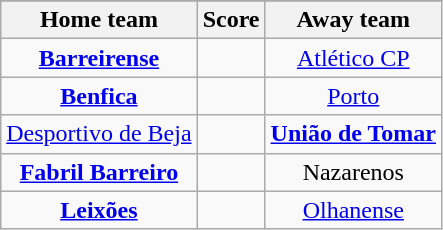<table class="wikitable" style="text-align: center">
<tr>
</tr>
<tr>
<th>Home team</th>
<th>Score</th>
<th>Away team</th>
</tr>
<tr>
<td><strong><a href='#'>Barreirense</a></strong> </td>
<td></td>
<td><a href='#'>Atlético CP</a> </td>
</tr>
<tr>
<td><strong><a href='#'>Benfica</a></strong> </td>
<td></td>
<td><a href='#'>Porto</a> </td>
</tr>
<tr>
<td><a href='#'>Desportivo de Beja</a> </td>
<td></td>
<td><strong><a href='#'>União de Tomar</a></strong> </td>
</tr>
<tr>
<td><strong><a href='#'>Fabril Barreiro</a></strong> </td>
<td></td>
<td>Nazarenos </td>
</tr>
<tr>
<td><strong><a href='#'>Leixões</a></strong> </td>
<td></td>
<td><a href='#'>Olhanense</a> </td>
</tr>
</table>
